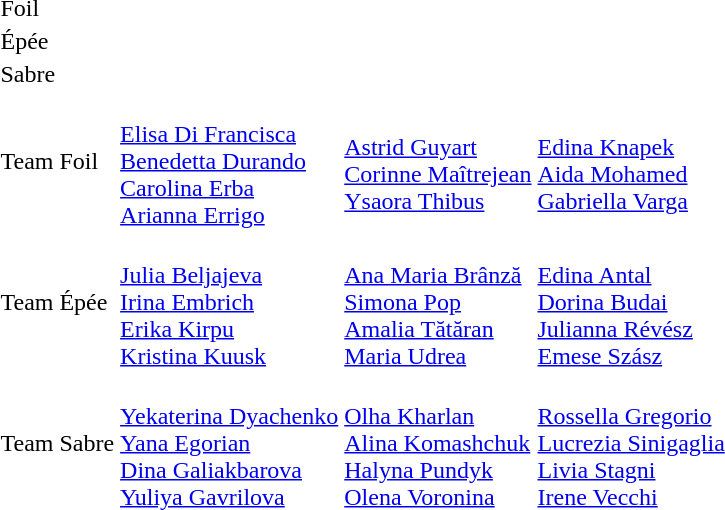<table>
<tr>
<td>Foil</td>
<td></td>
<td></td>
<td><br></td>
</tr>
<tr>
<td>Épée</td>
<td></td>
<td></td>
<td><br></td>
</tr>
<tr>
<td>Sabre</td>
<td></td>
<td></td>
<td><br></td>
</tr>
<tr>
<td>Team Foil</td>
<td><br><a href='#'>Elisa Di Francisca</a><br><a href='#'>Benedetta Durando</a><br><a href='#'>Carolina Erba</a><br><a href='#'>Arianna Errigo</a></td>
<td><br><a href='#'>Astrid Guyart</a><br><a href='#'>Corinne Maîtrejean</a><br><a href='#'>Ysaora Thibus</a></td>
<td><br><a href='#'>Edina Knapek</a><br><a href='#'>Aida Mohamed</a><br><a href='#'>Gabriella Varga</a></td>
</tr>
<tr>
<td>Team Épée</td>
<td><br><a href='#'>Julia Beljajeva</a><br><a href='#'>Irina Embrich</a><br><a href='#'>Erika Kirpu</a><br><a href='#'>Kristina Kuusk</a></td>
<td><br><a href='#'>Ana Maria Brânză</a><br><a href='#'>Simona Pop</a><br><a href='#'>Amalia Tătăran</a><br><a href='#'>Maria Udrea</a></td>
<td><br><a href='#'>Edina Antal</a><br><a href='#'>Dorina Budai</a><br><a href='#'>Julianna Révész</a><br><a href='#'>Emese Szász</a></td>
</tr>
<tr>
<td>Team Sabre</td>
<td><br><a href='#'>Yekaterina Dyachenko</a><br><a href='#'>Yana Egorian</a><br><a href='#'>Dina Galiakbarova</a><br><a href='#'>Yuliya Gavrilova</a></td>
<td><br><a href='#'>Olha Kharlan</a><br><a href='#'>Alina Komashchuk</a><br><a href='#'>Halyna Pundyk</a><br><a href='#'>Olena Voronina</a></td>
<td><br><a href='#'>Rossella Gregorio</a><br><a href='#'>Lucrezia Sinigaglia</a><br><a href='#'>Livia Stagni</a><br><a href='#'>Irene Vecchi</a></td>
</tr>
</table>
